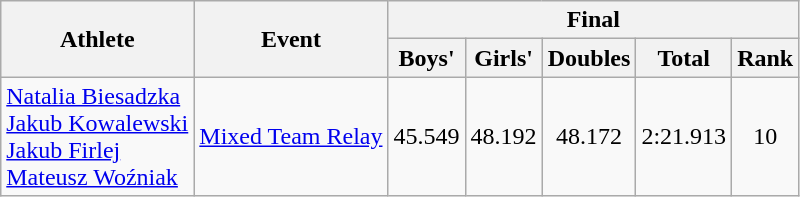<table class="wikitable">
<tr>
<th rowspan="2">Athlete</th>
<th rowspan="2">Event</th>
<th colspan="5">Final</th>
</tr>
<tr>
<th>Boys'</th>
<th>Girls'</th>
<th>Doubles</th>
<th>Total</th>
<th>Rank</th>
</tr>
<tr>
<td><a href='#'>Natalia Biesadzka</a><br><a href='#'>Jakub Kowalewski</a><br><a href='#'>Jakub Firlej</a><br><a href='#'>Mateusz Woźniak</a></td>
<td><a href='#'>Mixed Team Relay</a></td>
<td align="center">45.549</td>
<td align="center">48.192</td>
<td align="center">48.172</td>
<td align="center">2:21.913</td>
<td align="center">10</td>
</tr>
</table>
